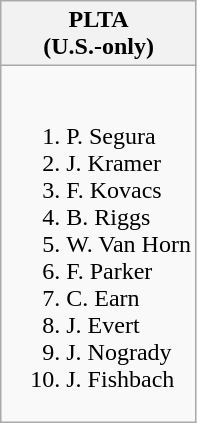<table class="wikitable">
<tr>
<th>PLTA<br>(U.S.-only)</th>
</tr>
<tr style="vertical-align: top;">
<td style="white-space: nowrap;"><br><ol><li> P. Segura</li><li> J. Kramer</li><li> F. Kovacs</li><li> B. Riggs</li><li> W. Van Horn</li><li> F. Parker</li><li> C. Earn</li><li> J. Evert</li><li> J. Nogrady</li><li> J. Fishbach</li></ol></td>
</tr>
</table>
